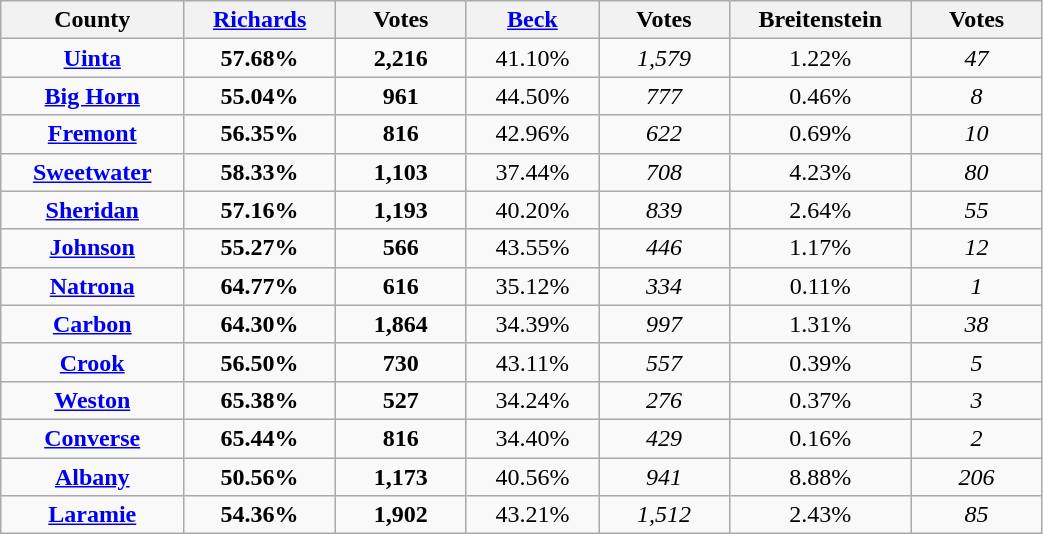<table width="55%" class="wikitable sortable">
<tr>
<th width="9%">County</th>
<th width="8%"><a href='#'>Richards</a></th>
<th width="8%">Votes</th>
<th width="8%"><a href='#'>Beck</a></th>
<th width="8%">Votes</th>
<th width="8%">Breitenstein</th>
<th width="8%">Votes</th>
</tr>
<tr>
<td align="center" ><strong><a href='#'>Uinta</a></strong></td>
<td align="center"><strong>57.68%</strong></td>
<td align="center"><strong>2,216</strong></td>
<td align="center">41.10%</td>
<td align="center"><em>1,579</em></td>
<td align="center">1.22%</td>
<td align="center"><em>47</em></td>
</tr>
<tr>
<td align="center" ><strong><a href='#'>Big Horn</a></strong></td>
<td align="center"><strong>55.04%</strong></td>
<td align="center"><strong>961</strong></td>
<td align="center">44.50%</td>
<td align="center"><em>777</em></td>
<td align="center">0.46%</td>
<td align="center"><em>8</em></td>
</tr>
<tr>
<td align="center" ><strong><a href='#'>Fremont</a></strong></td>
<td align="center"><strong>56.35%</strong></td>
<td align="center"><strong>816</strong></td>
<td align="center">42.96%</td>
<td align="center"><em>622</em></td>
<td align="center">0.69%</td>
<td align="center"><em>10</em></td>
</tr>
<tr>
<td align="center" ><strong><a href='#'>Sweetwater</a></strong></td>
<td align="center"><strong>58.33%</strong></td>
<td align="center"><strong>1,103</strong></td>
<td align="center">37.44%</td>
<td align="center"><em>708</em></td>
<td align="center">4.23%</td>
<td align="center"><em>80</em></td>
</tr>
<tr>
<td align="center" ><strong><a href='#'>Sheridan</a></strong></td>
<td align="center"><strong>57.16%</strong></td>
<td align="center"><strong>1,193</strong></td>
<td align="center">40.20%</td>
<td align="center"><em>839</em></td>
<td align="center">2.64%</td>
<td align="center"><em>55</em></td>
</tr>
<tr>
<td align="center" ><strong><a href='#'>Johnson</a></strong></td>
<td align="center"><strong>55.27%</strong></td>
<td align="center"><strong>566</strong></td>
<td align="center">43.55%</td>
<td align="center"><em>446</em></td>
<td align="center">1.17%</td>
<td align="center"><em>12</em></td>
</tr>
<tr>
<td align="center" ><strong><a href='#'>Natrona</a></strong></td>
<td align="center"><strong>64.77%</strong></td>
<td align="center"><strong>616</strong></td>
<td align="center">35.12%</td>
<td align="center"><em>334</em></td>
<td align="center">0.11%</td>
<td align="center"><em>1</em></td>
</tr>
<tr>
<td align="center" ><strong><a href='#'>Carbon</a></strong></td>
<td align="center"><strong>64.30%</strong></td>
<td align="center"><strong>1,864</strong></td>
<td align="center">34.39%</td>
<td align="center"><em>997</em></td>
<td align="center">1.31%</td>
<td align="center"><em>38</em></td>
</tr>
<tr>
<td align="center" ><strong><a href='#'>Crook</a></strong></td>
<td align="center"><strong>56.50%</strong></td>
<td align="center"><strong>730</strong></td>
<td align="center">43.11%</td>
<td align="center"><em>557</em></td>
<td align="center">0.39%</td>
<td align="center"><em>5</em></td>
</tr>
<tr>
<td align="center" ><strong><a href='#'>Weston</a></strong></td>
<td align="center"><strong>65.38%</strong></td>
<td align="center"><strong>527</strong></td>
<td align="center">34.24%</td>
<td align="center"><em>276</em></td>
<td align="center">0.37%</td>
<td align="center"><em>3</em></td>
</tr>
<tr>
<td align="center" ><strong><a href='#'>Converse</a></strong></td>
<td align="center"><strong>65.44%</strong></td>
<td align="center"><strong>816</strong></td>
<td align="center">34.40%</td>
<td align="center"><em>429</em></td>
<td align="center">0.16%</td>
<td align="center"><em>2</em></td>
</tr>
<tr>
<td align="center" ><strong><a href='#'>Albany</a></strong></td>
<td align="center"><strong>50.56%</strong></td>
<td align="center"><strong>1,173</strong></td>
<td align="center">40.56%</td>
<td align="center"><em>941</em></td>
<td align="center">8.88%</td>
<td align="center"><em>206</em></td>
</tr>
<tr>
<td align="center" ><strong><a href='#'>Laramie</a></strong></td>
<td align="center"><strong>54.36%</strong></td>
<td align="center"><strong>1,902</strong></td>
<td align="center">43.21%</td>
<td align="center"><em>1,512</em></td>
<td align="center">2.43%</td>
<td align="center"><em>85</em></td>
</tr>
</table>
